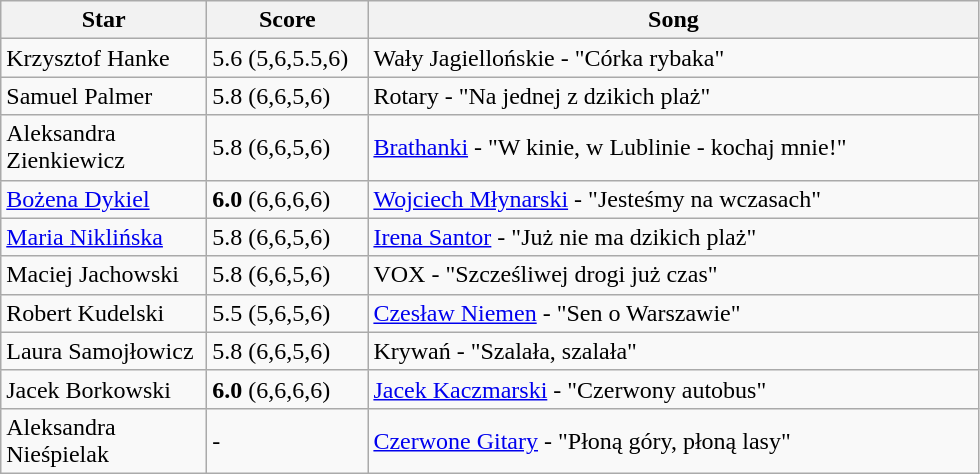<table class="wikitable">
<tr>
<th style="width:130px;">Star</th>
<th style="width:100px;">Score</th>
<th style="width:400px;">Song</th>
</tr>
<tr>
<td>Krzysztof Hanke</td>
<td>5.6  (5,6,5.5,6)</td>
<td>Wały Jagiellońskie - "Córka rybaka"</td>
</tr>
<tr>
<td>Samuel Palmer</td>
<td>5.8 (6,6,5,6)</td>
<td>Rotary - "Na jednej z dzikich plaż"</td>
</tr>
<tr>
<td>Aleksandra Zienkiewicz</td>
<td>5.8 (6,6,5,6)</td>
<td><a href='#'>Brathanki</a> - "W kinie, w Lublinie - kochaj mnie!"</td>
</tr>
<tr>
<td><a href='#'>Bożena Dykiel</a></td>
<td><strong>6.0</strong> (6,6,6,6)</td>
<td><a href='#'>Wojciech Młynarski</a> - "Jesteśmy na wczasach"</td>
</tr>
<tr>
<td><a href='#'>Maria Niklińska</a></td>
<td>5.8 (6,6,5,6)</td>
<td><a href='#'>Irena Santor</a> - "Już nie ma dzikich plaż"</td>
</tr>
<tr>
<td>Maciej Jachowski</td>
<td>5.8 (6,6,5,6)</td>
<td>VOX - "Szcześliwej drogi już czas"</td>
</tr>
<tr>
<td>Robert Kudelski</td>
<td>5.5 (5,6,5,6)</td>
<td><a href='#'>Czesław Niemen</a> - "Sen o Warszawie"</td>
</tr>
<tr>
<td>Laura Samojłowicz</td>
<td>5.8 (6,6,5,6)</td>
<td>Krywań - "Szalała, szalała"</td>
</tr>
<tr>
<td>Jacek Borkowski</td>
<td><strong>6.0</strong> (6,6,6,6)</td>
<td><a href='#'>Jacek Kaczmarski</a> - "Czerwony autobus"</td>
</tr>
<tr>
<td>Aleksandra Nieśpielak</td>
<td>-</td>
<td><a href='#'>Czerwone Gitary</a> - "Płoną góry, płoną lasy"</td>
</tr>
</table>
